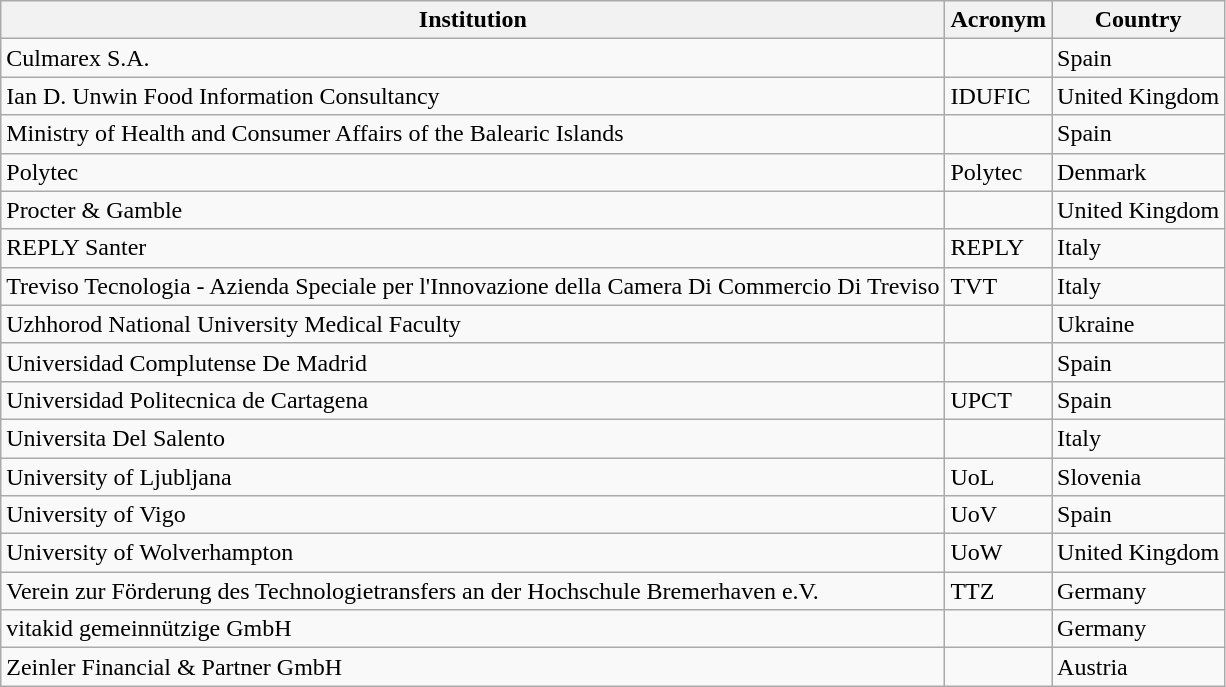<table class="wikitable sortable">
<tr>
<th>Institution</th>
<th>Acronym</th>
<th>Country</th>
</tr>
<tr>
<td>Culmarex S.A.</td>
<td></td>
<td>Spain</td>
</tr>
<tr>
<td>Ian D. Unwin Food Information Consultancy</td>
<td>IDUFIC</td>
<td>United Kingdom</td>
</tr>
<tr>
<td>Ministry of Health and Consumer Affairs of the Balearic Islands</td>
<td></td>
<td>Spain</td>
</tr>
<tr>
<td>Polytec</td>
<td>Polytec</td>
<td>Denmark</td>
</tr>
<tr>
<td>Procter & Gamble</td>
<td></td>
<td>United Kingdom</td>
</tr>
<tr>
<td>REPLY Santer</td>
<td>REPLY</td>
<td>Italy</td>
</tr>
<tr>
<td>Treviso Tecnologia - Azienda Speciale per l'Innovazione della Camera Di Commercio Di Treviso</td>
<td>TVT</td>
<td>Italy</td>
</tr>
<tr>
<td>Uzhhorod National University Medical Faculty</td>
<td></td>
<td>Ukraine</td>
</tr>
<tr>
<td>Universidad Complutense De Madrid</td>
<td></td>
<td>Spain</td>
</tr>
<tr>
<td>Universidad Politecnica de Cartagena</td>
<td>UPCT</td>
<td>Spain</td>
</tr>
<tr>
<td>Universita Del Salento</td>
<td></td>
<td>Italy</td>
</tr>
<tr>
<td>University of Ljubljana</td>
<td>UoL</td>
<td>Slovenia</td>
</tr>
<tr>
<td>University of Vigo</td>
<td>UoV</td>
<td>Spain</td>
</tr>
<tr>
<td>University of Wolverhampton</td>
<td>UoW</td>
<td>United Kingdom</td>
</tr>
<tr>
<td>Verein zur Förderung des Technologietransfers an der Hochschule Bremerhaven e.V.</td>
<td>TTZ</td>
<td>Germany</td>
</tr>
<tr>
<td>vitakid gemeinnützige GmbH</td>
<td></td>
<td>Germany</td>
</tr>
<tr>
<td>Zeinler Financial & Partner GmbH</td>
<td></td>
<td>Austria</td>
</tr>
</table>
